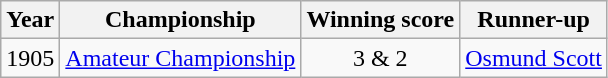<table class="wikitable">
<tr>
<th>Year</th>
<th>Championship</th>
<th>Winning score</th>
<th>Runner-up</th>
</tr>
<tr>
<td>1905</td>
<td><a href='#'>Amateur Championship</a></td>
<td align=center>3 & 2</td>
<td> <a href='#'>Osmund Scott</a></td>
</tr>
</table>
